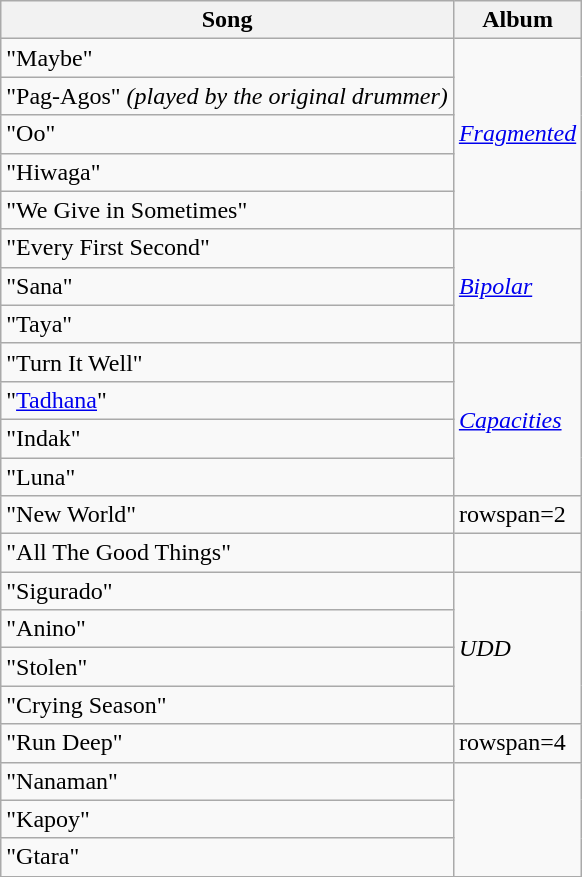<table class="wikitable">
<tr>
<th>Song</th>
<th>Album</th>
</tr>
<tr>
<td>"Maybe"</td>
<td rowspan=5><em><a href='#'>Fragmented</a></em></td>
</tr>
<tr>
<td>"Pag-Agos" <em>(played by the original drummer)</em></td>
</tr>
<tr>
<td>"Oo"</td>
</tr>
<tr>
<td>"Hiwaga"</td>
</tr>
<tr>
<td>"We Give in Sometimes"</td>
</tr>
<tr>
<td>"Every First Second"</td>
<td rowspan=3><em><a href='#'>Bipolar</a></em></td>
</tr>
<tr>
<td>"Sana"</td>
</tr>
<tr>
<td>"Taya"</td>
</tr>
<tr>
<td>"Turn It Well"</td>
<td rowspan=4><em><a href='#'>Capacities</a></em></td>
</tr>
<tr>
<td>"<a href='#'>Tadhana</a>"</td>
</tr>
<tr>
<td>"Indak"</td>
</tr>
<tr>
<td>"Luna"</td>
</tr>
<tr>
<td>"New World"</td>
<td>rowspan=2 </td>
</tr>
<tr>
<td>"All The Good Things"</td>
</tr>
<tr>
<td>"Sigurado"</td>
<td rowspan="4"><em>UDD</em></td>
</tr>
<tr>
<td>"Anino"</td>
</tr>
<tr>
<td>"Stolen"</td>
</tr>
<tr>
<td>"Crying Season"</td>
</tr>
<tr>
<td>"Run Deep"</td>
<td>rowspan=4 </td>
</tr>
<tr>
<td>"Nanaman"</td>
</tr>
<tr>
<td>"Kapoy" </td>
</tr>
<tr>
<td>"Gtara" </td>
</tr>
<tr>
</tr>
</table>
